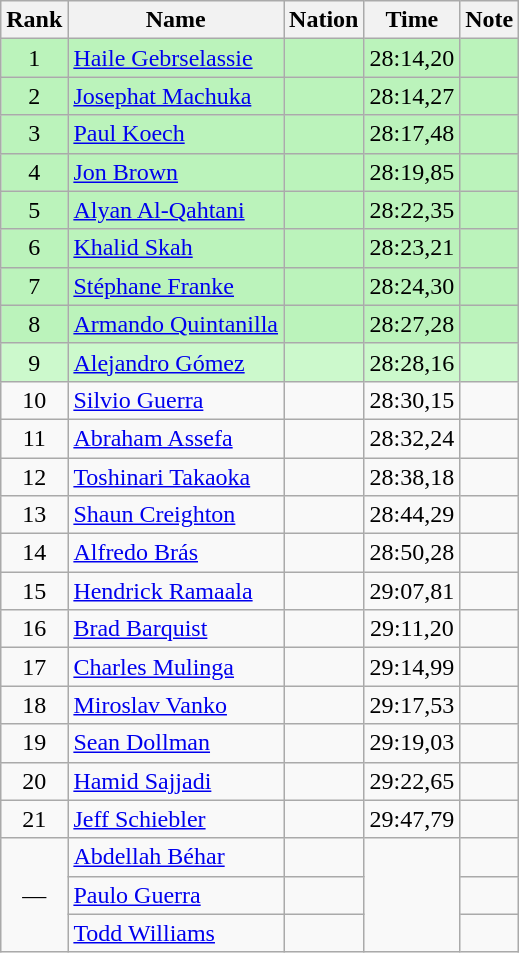<table class="wikitable">
<tr>
<th>Rank</th>
<th>Name</th>
<th>Nation</th>
<th>Time</th>
<th>Note</th>
</tr>
<tr style="background:#bbf3bb;">
<td align=center>1</td>
<td><a href='#'>Haile Gebrselassie</a></td>
<td></td>
<td align=center>28:14,20</td>
<td align=center></td>
</tr>
<tr style="background:#bbf3bb;">
<td align=center>2</td>
<td><a href='#'>Josephat Machuka</a></td>
<td></td>
<td align=center>28:14,27</td>
<td align=center></td>
</tr>
<tr style="background:#bbf3bb;">
<td align=center>3</td>
<td><a href='#'>Paul Koech</a></td>
<td></td>
<td align=center>28:17,48</td>
<td align=center></td>
</tr>
<tr style="background:#bbf3bb;">
<td align=center>4</td>
<td><a href='#'>Jon Brown</a></td>
<td></td>
<td align=center>28:19,85</td>
<td align=center></td>
</tr>
<tr style="background:#bbf3bb;">
<td align=center>5</td>
<td><a href='#'>Alyan Al-Qahtani</a></td>
<td></td>
<td align=center>28:22,35</td>
<td align=center></td>
</tr>
<tr style="background:#bbf3bb;">
<td align=center>6</td>
<td><a href='#'>Khalid Skah</a></td>
<td></td>
<td align=center>28:23,21</td>
<td align=center></td>
</tr>
<tr style="background:#bbf3bb;">
<td align=center>7</td>
<td><a href='#'>Stéphane Franke</a></td>
<td></td>
<td align=center>28:24,30</td>
<td align=center></td>
</tr>
<tr style="background:#bbf3bb;">
<td align=center>8</td>
<td><a href='#'>Armando Quintanilla</a></td>
<td></td>
<td align=center>28:27,28</td>
<td align=center></td>
</tr>
<tr style="background:#ccf9cc;">
<td align=center>9</td>
<td><a href='#'>Alejandro Gómez</a></td>
<td></td>
<td align=center>28:28,16</td>
<td align=center></td>
</tr>
<tr>
<td align=center>10</td>
<td><a href='#'>Silvio Guerra</a></td>
<td></td>
<td align=center>28:30,15</td>
<td></td>
</tr>
<tr>
<td align=center>11</td>
<td><a href='#'>Abraham Assefa</a></td>
<td></td>
<td align=center>28:32,24</td>
<td></td>
</tr>
<tr>
<td align=center>12</td>
<td><a href='#'>Toshinari Takaoka</a></td>
<td></td>
<td align=center>28:38,18</td>
<td></td>
</tr>
<tr>
<td align=center>13</td>
<td><a href='#'>Shaun Creighton</a></td>
<td></td>
<td align=center>28:44,29</td>
<td></td>
</tr>
<tr>
<td align=center>14</td>
<td><a href='#'>Alfredo Brás</a></td>
<td></td>
<td align=center>28:50,28</td>
<td></td>
</tr>
<tr>
<td align=center>15</td>
<td><a href='#'>Hendrick Ramaala</a></td>
<td></td>
<td align=center>29:07,81</td>
<td></td>
</tr>
<tr>
<td align=center>16</td>
<td><a href='#'>Brad Barquist</a></td>
<td></td>
<td align=center>29:11,20</td>
<td></td>
</tr>
<tr>
<td align=center>17</td>
<td><a href='#'>Charles Mulinga</a></td>
<td></td>
<td align=center>29:14,99</td>
<td></td>
</tr>
<tr>
<td align=center>18</td>
<td><a href='#'>Miroslav Vanko</a></td>
<td></td>
<td align=center>29:17,53</td>
<td></td>
</tr>
<tr>
<td align=center>19</td>
<td><a href='#'>Sean Dollman</a></td>
<td></td>
<td align=center>29:19,03</td>
<td></td>
</tr>
<tr>
<td align=center>20</td>
<td><a href='#'>Hamid Sajjadi</a></td>
<td></td>
<td align=center>29:22,65</td>
<td></td>
</tr>
<tr>
<td align=center>21</td>
<td><a href='#'>Jeff Schiebler</a></td>
<td></td>
<td align=center>29:47,79</td>
<td></td>
</tr>
<tr>
<td rowspan=3 align=center>—</td>
<td><a href='#'>Abdellah Béhar</a></td>
<td></td>
<td rowspan=3  align=center></td>
<td></td>
</tr>
<tr>
<td><a href='#'>Paulo Guerra</a></td>
<td></td>
<td></td>
</tr>
<tr>
<td><a href='#'>Todd Williams</a></td>
<td></td>
<td></td>
</tr>
</table>
